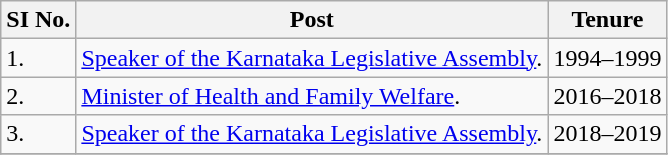<table class ="wikitable">
<tr>
<th>SI No.</th>
<th>Post</th>
<th>Tenure</th>
</tr>
<tr>
<td>1.</td>
<td><a href='#'>Speaker of the Karnataka Legislative Assembly</a>.</td>
<td>1994–1999</td>
</tr>
<tr>
<td>2.</td>
<td><a href='#'>Minister of Health and Family Welfare</a>.</td>
<td>2016–2018</td>
</tr>
<tr>
<td>3.</td>
<td><a href='#'>Speaker of the Karnataka Legislative Assembly</a>.</td>
<td>2018–2019</td>
</tr>
<tr>
</tr>
</table>
